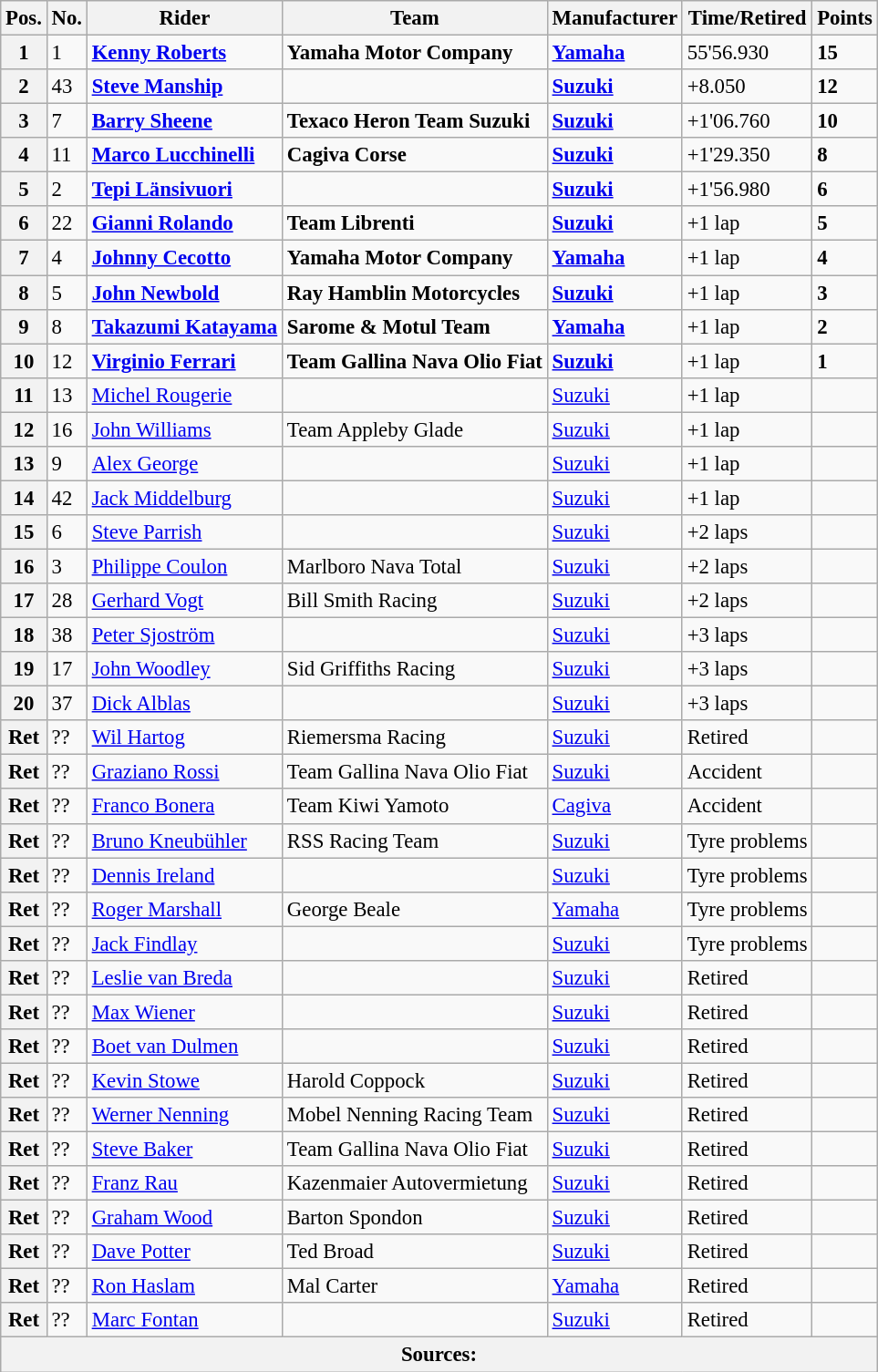<table class="wikitable" style="font-size: 95%;">
<tr>
<th>Pos.</th>
<th>No.</th>
<th>Rider</th>
<th>Team</th>
<th>Manufacturer</th>
<th>Time/Retired</th>
<th>Points</th>
</tr>
<tr>
<th>1</th>
<td>1</td>
<td> <strong><a href='#'>Kenny Roberts</a></strong></td>
<td><strong>Yamaha Motor Company</strong></td>
<td><strong><a href='#'>Yamaha</a></strong></td>
<td>55'56.930</td>
<td><strong>15</strong></td>
</tr>
<tr>
<th>2</th>
<td>43</td>
<td> <strong><a href='#'>Steve Manship</a></strong></td>
<td></td>
<td><strong><a href='#'>Suzuki</a></strong></td>
<td>+8.050</td>
<td><strong>12</strong></td>
</tr>
<tr>
<th>3</th>
<td>7</td>
<td> <strong><a href='#'>Barry Sheene</a></strong></td>
<td><strong>Texaco Heron Team Suzuki</strong></td>
<td><strong><a href='#'>Suzuki</a></strong></td>
<td>+1'06.760</td>
<td><strong>10</strong></td>
</tr>
<tr>
<th>4</th>
<td>11</td>
<td> <strong><a href='#'>Marco Lucchinelli</a></strong></td>
<td><strong>Cagiva Corse</strong></td>
<td><strong><a href='#'>Suzuki</a></strong></td>
<td>+1'29.350</td>
<td><strong>8</strong></td>
</tr>
<tr>
<th>5</th>
<td>2</td>
<td> <strong><a href='#'>Tepi Länsivuori</a></strong></td>
<td></td>
<td><strong><a href='#'>Suzuki</a></strong></td>
<td>+1'56.980</td>
<td><strong>6</strong></td>
</tr>
<tr>
<th>6</th>
<td>22</td>
<td> <strong><a href='#'>Gianni Rolando</a></strong></td>
<td><strong>Team Librenti</strong></td>
<td><strong><a href='#'>Suzuki</a></strong></td>
<td>+1 lap</td>
<td><strong>5</strong></td>
</tr>
<tr>
<th>7</th>
<td>4</td>
<td> <strong><a href='#'>Johnny Cecotto</a></strong></td>
<td><strong>Yamaha Motor Company</strong></td>
<td><strong><a href='#'>Yamaha</a></strong></td>
<td>+1 lap</td>
<td><strong>4</strong></td>
</tr>
<tr>
<th>8</th>
<td>5</td>
<td> <strong><a href='#'>John Newbold</a></strong></td>
<td><strong>Ray Hamblin Motorcycles</strong></td>
<td><strong><a href='#'>Suzuki</a></strong></td>
<td>+1 lap</td>
<td><strong>3</strong></td>
</tr>
<tr>
<th>9</th>
<td>8</td>
<td> <strong><a href='#'>Takazumi Katayama</a></strong></td>
<td><strong>Sarome & Motul Team</strong></td>
<td><strong><a href='#'>Yamaha</a></strong></td>
<td>+1 lap</td>
<td><strong>2</strong></td>
</tr>
<tr>
<th>10</th>
<td>12</td>
<td> <strong><a href='#'>Virginio Ferrari</a></strong></td>
<td><strong>Team Gallina Nava Olio Fiat</strong></td>
<td><strong><a href='#'>Suzuki</a></strong></td>
<td>+1 lap</td>
<td><strong>1</strong></td>
</tr>
<tr>
<th>11</th>
<td>13</td>
<td> <a href='#'>Michel Rougerie</a></td>
<td></td>
<td><a href='#'>Suzuki</a></td>
<td>+1 lap</td>
<td></td>
</tr>
<tr>
<th>12</th>
<td>16</td>
<td> <a href='#'>John Williams</a></td>
<td>Team Appleby Glade</td>
<td><a href='#'>Suzuki</a></td>
<td>+1 lap</td>
<td></td>
</tr>
<tr>
<th>13</th>
<td>9</td>
<td> <a href='#'>Alex George</a></td>
<td></td>
<td><a href='#'>Suzuki</a></td>
<td>+1 lap</td>
<td></td>
</tr>
<tr>
<th>14</th>
<td>42</td>
<td> <a href='#'>Jack Middelburg</a></td>
<td></td>
<td><a href='#'>Suzuki</a></td>
<td>+1 lap</td>
<td></td>
</tr>
<tr>
<th>15</th>
<td>6</td>
<td> <a href='#'>Steve Parrish</a></td>
<td></td>
<td><a href='#'>Suzuki</a></td>
<td>+2 laps</td>
<td></td>
</tr>
<tr>
<th>16</th>
<td>3</td>
<td> <a href='#'>Philippe Coulon</a></td>
<td>Marlboro Nava Total</td>
<td><a href='#'>Suzuki</a></td>
<td>+2 laps</td>
<td></td>
</tr>
<tr>
<th>17</th>
<td>28</td>
<td> <a href='#'>Gerhard Vogt</a></td>
<td>Bill Smith Racing</td>
<td><a href='#'>Suzuki</a></td>
<td>+2 laps</td>
<td></td>
</tr>
<tr>
<th>18</th>
<td>38</td>
<td> <a href='#'>Peter Sjoström</a></td>
<td></td>
<td><a href='#'>Suzuki</a></td>
<td>+3 laps</td>
<td></td>
</tr>
<tr>
<th>19</th>
<td>17</td>
<td> <a href='#'>John Woodley</a></td>
<td>Sid Griffiths Racing</td>
<td><a href='#'>Suzuki</a></td>
<td>+3 laps</td>
<td></td>
</tr>
<tr>
<th>20</th>
<td>37</td>
<td> <a href='#'>Dick Alblas</a></td>
<td></td>
<td><a href='#'>Suzuki</a></td>
<td>+3 laps</td>
<td></td>
</tr>
<tr>
<th>Ret</th>
<td>??</td>
<td> <a href='#'>Wil Hartog</a></td>
<td>Riemersma Racing</td>
<td><a href='#'>Suzuki</a></td>
<td>Retired</td>
<td></td>
</tr>
<tr>
<th>Ret</th>
<td>??</td>
<td> <a href='#'>Graziano Rossi</a></td>
<td>Team Gallina Nava Olio Fiat</td>
<td><a href='#'>Suzuki</a></td>
<td>Accident</td>
<td></td>
</tr>
<tr>
<th>Ret</th>
<td>??</td>
<td> <a href='#'>Franco Bonera</a></td>
<td>Team Kiwi Yamoto</td>
<td><a href='#'>Cagiva</a></td>
<td>Accident</td>
<td></td>
</tr>
<tr>
<th>Ret</th>
<td>??</td>
<td> <a href='#'>Bruno Kneubühler</a></td>
<td>RSS Racing Team</td>
<td><a href='#'>Suzuki</a></td>
<td>Tyre problems</td>
<td></td>
</tr>
<tr>
<th>Ret</th>
<td>??</td>
<td> <a href='#'>Dennis Ireland</a></td>
<td></td>
<td><a href='#'>Suzuki</a></td>
<td>Tyre problems</td>
<td></td>
</tr>
<tr>
<th>Ret</th>
<td>??</td>
<td> <a href='#'>Roger Marshall</a></td>
<td>George Beale</td>
<td><a href='#'>Yamaha</a></td>
<td>Tyre problems</td>
<td></td>
</tr>
<tr>
<th>Ret</th>
<td>??</td>
<td> <a href='#'>Jack Findlay</a></td>
<td></td>
<td><a href='#'>Suzuki</a></td>
<td>Tyre problems</td>
<td></td>
</tr>
<tr>
<th>Ret</th>
<td>??</td>
<td> <a href='#'>Leslie van Breda</a></td>
<td></td>
<td><a href='#'>Suzuki</a></td>
<td>Retired</td>
<td></td>
</tr>
<tr>
<th>Ret</th>
<td>??</td>
<td> <a href='#'>Max Wiener</a></td>
<td></td>
<td><a href='#'>Suzuki</a></td>
<td>Retired</td>
<td></td>
</tr>
<tr>
<th>Ret</th>
<td>??</td>
<td> <a href='#'>Boet van Dulmen</a></td>
<td></td>
<td><a href='#'>Suzuki</a></td>
<td>Retired</td>
<td></td>
</tr>
<tr>
<th>Ret</th>
<td>??</td>
<td> <a href='#'>Kevin Stowe</a></td>
<td>Harold Coppock</td>
<td><a href='#'>Suzuki</a></td>
<td>Retired</td>
<td></td>
</tr>
<tr>
<th>Ret</th>
<td>??</td>
<td> <a href='#'>Werner Nenning</a></td>
<td>Mobel Nenning Racing Team</td>
<td><a href='#'>Suzuki</a></td>
<td>Retired</td>
<td></td>
</tr>
<tr>
<th>Ret</th>
<td>??</td>
<td> <a href='#'>Steve Baker</a></td>
<td>Team Gallina Nava Olio Fiat</td>
<td><a href='#'>Suzuki</a></td>
<td>Retired</td>
<td></td>
</tr>
<tr>
<th>Ret</th>
<td>??</td>
<td> <a href='#'>Franz Rau</a></td>
<td>Kazenmaier Autovermietung</td>
<td><a href='#'>Suzuki</a></td>
<td>Retired</td>
<td></td>
</tr>
<tr>
<th>Ret</th>
<td>??</td>
<td> <a href='#'>Graham Wood</a></td>
<td>Barton Spondon</td>
<td><a href='#'>Suzuki</a></td>
<td>Retired</td>
<td></td>
</tr>
<tr>
<th>Ret</th>
<td>??</td>
<td> <a href='#'>Dave Potter</a></td>
<td>Ted Broad</td>
<td><a href='#'>Suzuki</a></td>
<td>Retired</td>
<td></td>
</tr>
<tr>
<th>Ret</th>
<td>??</td>
<td> <a href='#'>Ron Haslam</a></td>
<td>Mal Carter</td>
<td><a href='#'>Yamaha</a></td>
<td>Retired</td>
<td></td>
</tr>
<tr>
<th>Ret</th>
<td>??</td>
<td> <a href='#'>Marc Fontan</a></td>
<td></td>
<td><a href='#'>Suzuki</a></td>
<td>Retired</td>
<td></td>
</tr>
<tr>
<th colspan=9>Sources:</th>
</tr>
</table>
